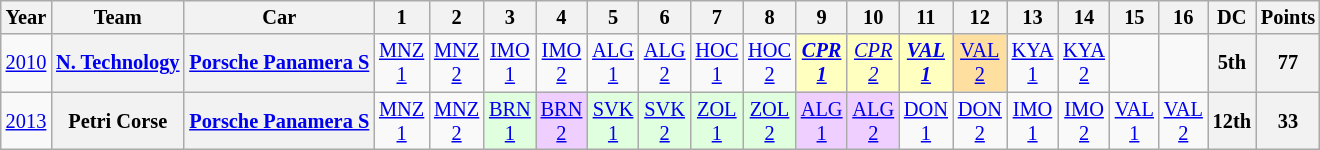<table class="wikitable" style="text-align:center; font-size:85%">
<tr>
<th>Year</th>
<th>Team</th>
<th>Car</th>
<th>1</th>
<th>2</th>
<th>3</th>
<th>4</th>
<th>5</th>
<th>6</th>
<th>7</th>
<th>8</th>
<th>9</th>
<th>10</th>
<th>11</th>
<th>12</th>
<th>13</th>
<th>14</th>
<th>15</th>
<th>16</th>
<th>DC</th>
<th>Points</th>
</tr>
<tr>
<td><a href='#'>2010</a></td>
<th nowrap><a href='#'>N. Technology</a></th>
<th nowrap><a href='#'>Porsche Panamera S</a></th>
<td><a href='#'>MNZ<br>1</a></td>
<td><a href='#'>MNZ<br>2</a></td>
<td><a href='#'>IMO<br>1</a></td>
<td><a href='#'>IMO<br>2</a></td>
<td><a href='#'>ALG<br>1</a></td>
<td><a href='#'>ALG<br>2</a></td>
<td><a href='#'>HOC<br>1</a></td>
<td><a href='#'>HOC<br>2</a></td>
<td style="background:#FFFFBF;"><strong><em><a href='#'>CPR<br>1</a></em></strong><br></td>
<td style="background:#FFFFBF;"><em><a href='#'>CPR<br>2</a></em><br></td>
<td style="background:#FFFFBF;"><strong><em><a href='#'>VAL<br>1</a></em></strong><br></td>
<td style="background:#FFDF9F;"><a href='#'>VAL<br>2</a><br></td>
<td><a href='#'>KYA<br>1</a></td>
<td><a href='#'>KYA<br>2</a></td>
<td></td>
<td></td>
<th>5th</th>
<th>77</th>
</tr>
<tr>
<td><a href='#'>2013</a></td>
<th nowrap>Petri Corse</th>
<th nowrap><a href='#'>Porsche Panamera S</a></th>
<td><a href='#'>MNZ<br>1</a></td>
<td><a href='#'>MNZ<br>2</a></td>
<td style="background:#DFFFDF;"><a href='#'>BRN<br>1</a><br></td>
<td style="background:#EFCFFF;"><a href='#'>BRN<br>2</a><br></td>
<td style="background:#DFFFDF;"><a href='#'>SVK<br>1</a><br></td>
<td style="background:#DFFFDF;"><a href='#'>SVK<br>2</a><br></td>
<td style="background:#DFFFDF;"><a href='#'>ZOL<br>1</a><br></td>
<td style="background:#DFFFDF;"><a href='#'>ZOL<br>2</a><br></td>
<td style="background:#EFCFFF;"><a href='#'>ALG<br>1</a><br></td>
<td style="background:#EFCFFF;"><a href='#'>ALG<br>2</a><br></td>
<td><a href='#'>DON<br>1</a></td>
<td><a href='#'>DON<br>2</a></td>
<td><a href='#'>IMO<br>1</a></td>
<td><a href='#'>IMO<br>2</a></td>
<td><a href='#'>VAL<br>1</a></td>
<td><a href='#'>VAL<br>2</a></td>
<th>12th</th>
<th>33</th>
</tr>
</table>
